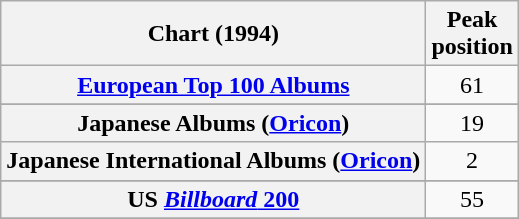<table class="wikitable sortable plainrowheaders" style="text-align:center;">
<tr>
<th scope="col">Chart (1994)</th>
<th scope="col">Peak<br> position</th>
</tr>
<tr>
<th scope="row"><a href='#'>European Top 100 Albums</a></th>
<td align="center">61</td>
</tr>
<tr>
</tr>
<tr>
<th scope="row">Japanese Albums (<a href='#'>Oricon</a>)</th>
<td>19</td>
</tr>
<tr>
<th scope="row">Japanese International Albums (<a href='#'>Oricon</a>)</th>
<td style="text-align:center;">2</td>
</tr>
<tr>
</tr>
<tr>
<th scope="row">US <a href='#'><em>Billboard</em> 200</a></th>
<td>55</td>
</tr>
<tr>
</tr>
</table>
